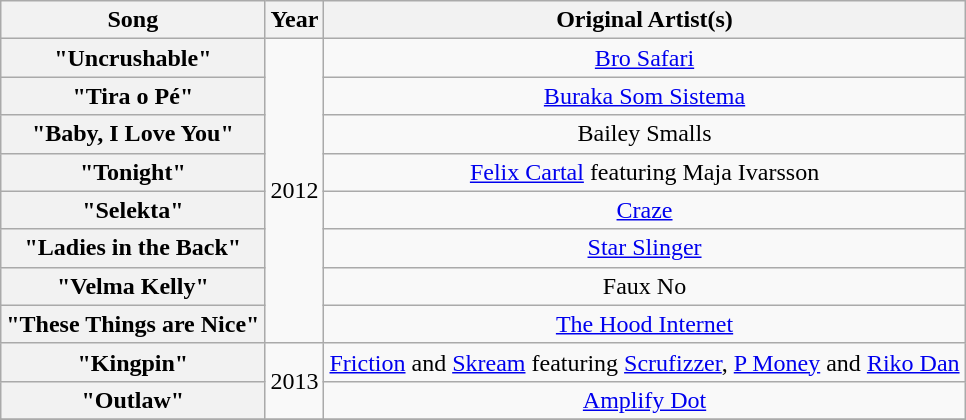<table class="wikitable plainrowheaders" style="text-align:center;">
<tr>
<th scope="col">Song</th>
<th scope="col">Year</th>
<th scope="col">Original Artist(s)</th>
</tr>
<tr>
<th scope="row">"Uncrushable"</th>
<td rowspan="8">2012</td>
<td><a href='#'>Bro Safari</a></td>
</tr>
<tr>
<th scope="row">"Tira o Pé"</th>
<td><a href='#'>Buraka Som Sistema</a></td>
</tr>
<tr>
<th scope="row">"Baby, I Love You"</th>
<td>Bailey Smalls</td>
</tr>
<tr>
<th scope="row">"Tonight"</th>
<td><a href='#'>Felix Cartal</a> featuring Maja Ivarsson</td>
</tr>
<tr>
<th scope="row">"Selekta"</th>
<td><a href='#'>Craze</a></td>
</tr>
<tr>
<th scope="row">"Ladies in the Back"</th>
<td><a href='#'>Star Slinger</a></td>
</tr>
<tr>
<th scope="row">"Velma Kelly"</th>
<td>Faux No</td>
</tr>
<tr>
<th scope="row">"These Things are Nice"</th>
<td><a href='#'>The Hood Internet</a></td>
</tr>
<tr>
<th scope="row">"Kingpin"</th>
<td rowspan="2">2013</td>
<td><a href='#'>Friction</a> and <a href='#'>Skream</a> featuring <a href='#'>Scrufizzer</a>, <a href='#'>P Money</a> and <a href='#'>Riko Dan</a></td>
</tr>
<tr>
<th scope="row">"Outlaw"</th>
<td><a href='#'>Amplify Dot</a></td>
</tr>
<tr>
</tr>
</table>
